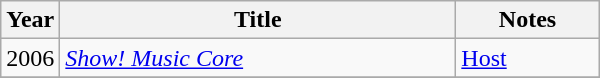<table class="wikitable" style="width:400px">
<tr>
<th width=10>Year</th>
<th>Title</th>
<th>Notes</th>
</tr>
<tr>
<td>2006</td>
<td><em><a href='#'>Show! Music Core</a></em></td>
<td><a href='#'>Host</a></td>
</tr>
<tr>
</tr>
</table>
